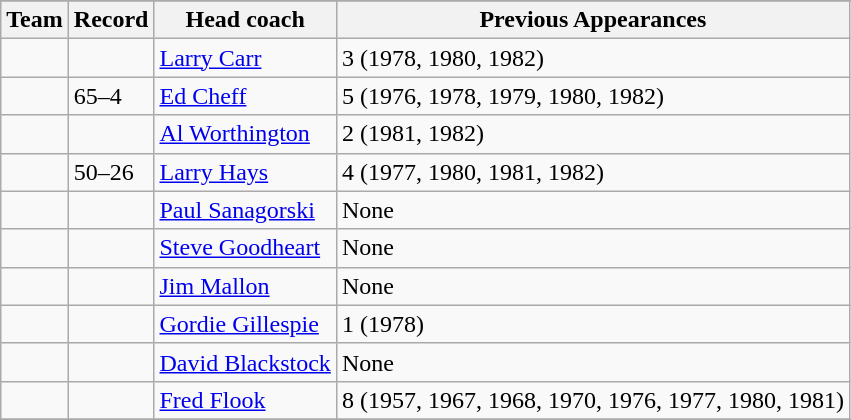<table class="wikitable">
<tr>
</tr>
<tr>
<th>Team</th>
<th>Record</th>
<th>Head coach</th>
<th>Previous Appearances</th>
</tr>
<tr>
<td></td>
<td></td>
<td><a href='#'>Larry Carr</a></td>
<td>3 (1978, 1980, 1982)</td>
</tr>
<tr>
<td></td>
<td>65–4</td>
<td><a href='#'>Ed Cheff</a></td>
<td>5 (1976, 1978, 1979, 1980, 1982)</td>
</tr>
<tr>
<td></td>
<td></td>
<td><a href='#'>Al Worthington</a></td>
<td>2 (1981, 1982)</td>
</tr>
<tr>
<td></td>
<td>50–26</td>
<td><a href='#'>Larry Hays</a></td>
<td>4 (1977, 1980, 1981, 1982)</td>
</tr>
<tr>
<td></td>
<td></td>
<td><a href='#'>Paul Sanagorski</a></td>
<td>None</td>
</tr>
<tr>
<td></td>
<td></td>
<td><a href='#'>Steve Goodheart</a></td>
<td>None</td>
</tr>
<tr>
<td></td>
<td></td>
<td><a href='#'>Jim Mallon</a></td>
<td>None</td>
</tr>
<tr>
<td></td>
<td></td>
<td><a href='#'>Gordie Gillespie</a></td>
<td>1 (1978)</td>
</tr>
<tr>
<td></td>
<td></td>
<td><a href='#'>David Blackstock</a></td>
<td>None</td>
</tr>
<tr>
<td></td>
<td></td>
<td><a href='#'>Fred Flook</a></td>
<td>8 (1957, 1967, 1968, 1970, 1976, 1977, 1980, 1981)</td>
</tr>
<tr>
</tr>
</table>
